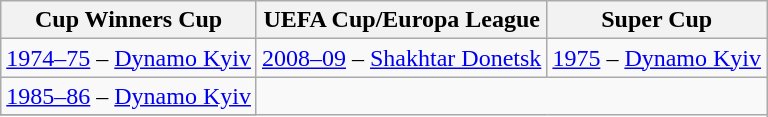<table class="wikitable">
<tr>
<th>Cup Winners Cup</th>
<th>UEFA Cup/Europa League</th>
<th>Super Cup</th>
</tr>
<tr>
<td><a href='#'>1974–75</a> – <a href='#'>Dynamo Kyiv</a></td>
<td><a href='#'>2008–09</a> – <a href='#'>Shakhtar Donetsk</a></td>
<td><a href='#'>1975</a> – <a href='#'>Dynamo Kyiv</a></td>
</tr>
<tr>
<td><a href='#'>1985–86</a> – <a href='#'>Dynamo Kyiv</a></td>
</tr>
<tr>
</tr>
</table>
